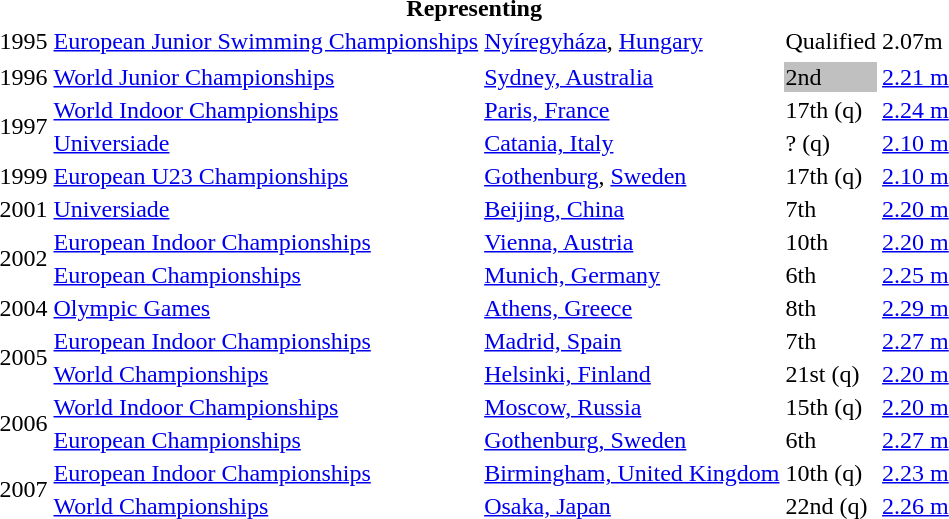<table>
<tr>
<th colspan="5">Representing </th>
</tr>
<tr>
<td>1995</td>
<td><a href='#'>European Junior Swimming Championships</a></td>
<td><a href='#'>Nyíregyháza</a>, <a href='#'>Hungary</a></td>
<td>Qualified</td>
<td>2.07m</td>
</tr>
<tr>
</tr>
<tr>
<td>1996</td>
<td><a href='#'>World Junior Championships</a></td>
<td><a href='#'>Sydney, Australia</a></td>
<td bgcolor="silver">2nd</td>
<td><a href='#'>2.21 m</a></td>
</tr>
<tr>
<td rowspan=2>1997</td>
<td><a href='#'>World Indoor Championships</a></td>
<td><a href='#'>Paris, France</a></td>
<td>17th (q)</td>
<td><a href='#'>2.24 m</a></td>
</tr>
<tr>
<td><a href='#'>Universiade</a></td>
<td><a href='#'>Catania, Italy</a></td>
<td>? (q)</td>
<td><a href='#'>2.10 m</a></td>
</tr>
<tr>
<td>1999</td>
<td><a href='#'>European U23 Championships</a></td>
<td><a href='#'>Gothenburg</a>, <a href='#'>Sweden</a></td>
<td>17th (q)</td>
<td><a href='#'>2.10 m</a></td>
</tr>
<tr>
<td>2001</td>
<td><a href='#'>Universiade</a></td>
<td><a href='#'>Beijing, China</a></td>
<td>7th</td>
<td><a href='#'>2.20 m</a></td>
</tr>
<tr>
<td rowspan=2>2002</td>
<td><a href='#'>European Indoor Championships</a></td>
<td><a href='#'>Vienna, Austria</a></td>
<td>10th</td>
<td><a href='#'>2.20 m</a></td>
</tr>
<tr>
<td><a href='#'>European Championships</a></td>
<td><a href='#'>Munich, Germany</a></td>
<td>6th</td>
<td><a href='#'>2.25 m</a></td>
</tr>
<tr>
<td>2004</td>
<td><a href='#'>Olympic Games</a></td>
<td><a href='#'>Athens, Greece</a></td>
<td>8th</td>
<td><a href='#'>2.29 m</a></td>
</tr>
<tr>
<td rowspan=2>2005</td>
<td><a href='#'>European Indoor Championships</a></td>
<td><a href='#'>Madrid, Spain</a></td>
<td>7th</td>
<td><a href='#'>2.27 m</a></td>
</tr>
<tr>
<td><a href='#'>World Championships</a></td>
<td><a href='#'>Helsinki, Finland</a></td>
<td>21st (q)</td>
<td><a href='#'>2.20 m</a></td>
</tr>
<tr>
<td rowspan=2>2006</td>
<td><a href='#'>World Indoor Championships</a></td>
<td><a href='#'>Moscow, Russia</a></td>
<td>15th (q)</td>
<td><a href='#'>2.20 m</a></td>
</tr>
<tr>
<td><a href='#'>European Championships</a></td>
<td><a href='#'>Gothenburg, Sweden</a></td>
<td>6th</td>
<td><a href='#'>2.27 m</a></td>
</tr>
<tr>
<td rowspan=2>2007</td>
<td><a href='#'>European Indoor Championships</a></td>
<td><a href='#'>Birmingham, United Kingdom</a></td>
<td>10th (q)</td>
<td><a href='#'>2.23 m</a></td>
</tr>
<tr>
<td><a href='#'>World Championships</a></td>
<td><a href='#'>Osaka, Japan</a></td>
<td>22nd (q)</td>
<td><a href='#'>2.26 m</a></td>
</tr>
</table>
